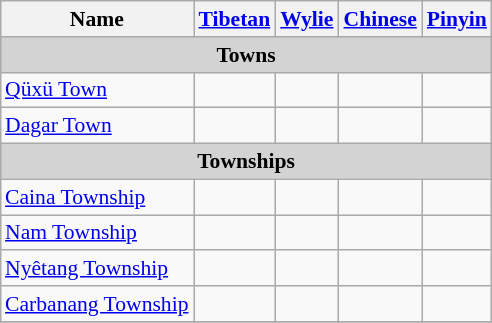<table class="wikitable"  style="font-size:90%; margin:auto;">
<tr>
<th>Name</th>
<th><a href='#'>Tibetan</a></th>
<th><a href='#'>Wylie</a></th>
<th><a href='#'>Chinese</a></th>
<th><a href='#'>Pinyin</a></th>
</tr>
<tr --------->
<td colspan="5"  style="text-align:center; background:#d3d3d3;"><strong>Towns</strong></td>
</tr>
<tr --------->
<td><a href='#'>Qüxü Town</a></td>
<td></td>
<td></td>
<td></td>
<td></td>
</tr>
<tr>
<td><a href='#'>Dagar Town</a></td>
<td></td>
<td></td>
<td></td>
<td></td>
</tr>
<tr --------->
<td colspan="5"  style="text-align:center; background:#d3d3d3;"><strong>Townships</strong></td>
</tr>
<tr --------->
<td><a href='#'>Caina Township</a></td>
<td></td>
<td></td>
<td></td>
<td></td>
</tr>
<tr>
<td><a href='#'>Nam Township</a></td>
<td></td>
<td></td>
<td></td>
<td></td>
</tr>
<tr>
<td><a href='#'>Nyêtang Township</a></td>
<td></td>
<td></td>
<td></td>
<td></td>
</tr>
<tr>
<td><a href='#'>Carbanang Township</a></td>
<td></td>
<td></td>
<td></td>
<td></td>
</tr>
<tr>
</tr>
</table>
